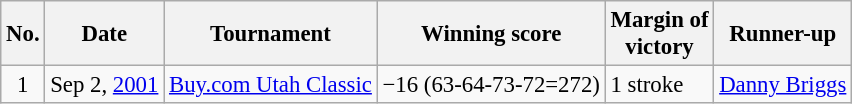<table class="wikitable" style="font-size:95%;">
<tr>
<th>No.</th>
<th>Date</th>
<th>Tournament</th>
<th>Winning score</th>
<th>Margin of<br>victory</th>
<th>Runner-up</th>
</tr>
<tr>
<td align=center>1</td>
<td align=right>Sep 2, <a href='#'>2001</a></td>
<td><a href='#'>Buy.com Utah Classic</a></td>
<td>−16 (63-64-73-72=272)</td>
<td>1 stroke</td>
<td> <a href='#'>Danny Briggs</a></td>
</tr>
</table>
